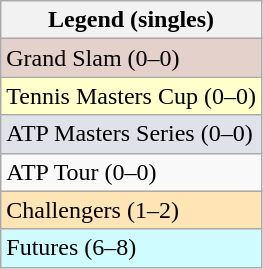<table class="wikitable">
<tr>
<th>Legend (singles)</th>
</tr>
<tr bgcolor="#e5d1cb">
<td>Grand Slam (0–0)</td>
</tr>
<tr bgcolor="ffffcc">
<td>Tennis Masters Cup (0–0)</td>
</tr>
<tr bgcolor="#dfe2e9">
<td>ATP Masters Series (0–0)</td>
</tr>
<tr>
<td>ATP Tour (0–0)</td>
</tr>
<tr bgcolor="moccasin">
<td>Challengers (1–2)</td>
</tr>
<tr bgcolor="CFFCFF">
<td>Futures (6–8)</td>
</tr>
</table>
